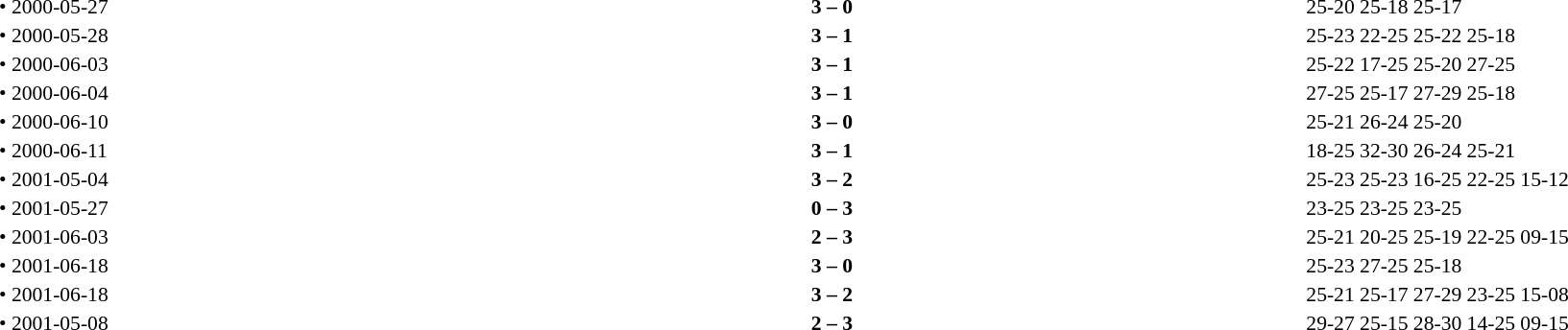<table width=100% cellspacing=1>
<tr>
<th width=20%></th>
<th width=20%></th>
<th width=12%></th>
<th width=20%></th>
<th width=33%></th>
<td></td>
</tr>
<tr style=font-size:90%>
<td>• 2000-05-27</td>
<td align=right></td>
<td align=center><strong>3 – 0</strong></td>
<td></td>
<td>25-20 25-18 25-17</td>
<td></td>
</tr>
<tr style=font-size:90%>
<td>• 2000-05-28</td>
<td align=right></td>
<td align=center><strong>3 – 1</strong></td>
<td></td>
<td>25-23 22-25 25-22 25-18</td>
<td></td>
</tr>
<tr style=font-size:90%>
<td>• 2000-06-03</td>
<td align=right></td>
<td align=center><strong>3 – 1</strong></td>
<td></td>
<td>25-22 17-25 25-20 27-25</td>
<td></td>
</tr>
<tr style=font-size:90%>
<td>• 2000-06-04</td>
<td align=right></td>
<td align=center><strong>3 – 1</strong></td>
<td></td>
<td>27-25 25-17 27-29 25-18</td>
<td></td>
</tr>
<tr style=font-size:90%>
<td>• 2000-06-10</td>
<td align=right></td>
<td align=center><strong>3 – 0</strong></td>
<td></td>
<td>25-21 26-24 25-20</td>
<td></td>
</tr>
<tr style=font-size:90%>
<td>• 2000-06-11</td>
<td align=right></td>
<td align=center><strong>3 – 1</strong></td>
<td></td>
<td>18-25 32-30 26-24 25-21</td>
<td></td>
</tr>
<tr style=font-size:90%>
<td>• 2001-05-04</td>
<td align=right></td>
<td align=center><strong>3 – 2</strong></td>
<td></td>
<td>25-23 25-23 16-25 22-25 15-12</td>
<td></td>
</tr>
<tr style=font-size:90%>
<td>• 2001-05-27</td>
<td align=right></td>
<td align=center><strong>0 – 3</strong></td>
<td></td>
<td>23-25 23-25 23-25</td>
<td></td>
</tr>
<tr style=font-size:90%>
<td>• 2001-06-03</td>
<td align=right></td>
<td align=center><strong>2 – 3</strong></td>
<td></td>
<td>25-21 20-25 25-19 22-25 09-15</td>
<td></td>
</tr>
<tr style=font-size:90%>
<td>• 2001-06-18</td>
<td align=right></td>
<td align=center><strong>3 – 0</strong></td>
<td></td>
<td>25-23 27-25 25-18</td>
<td></td>
</tr>
<tr style=font-size:90%>
<td>• 2001-06-18</td>
<td align=right></td>
<td align=center><strong>3 – 2</strong></td>
<td></td>
<td>25-21 25-17 27-29 23-25 15-08</td>
<td></td>
</tr>
<tr style=font-size:90%>
<td>• 2001-05-08</td>
<td align=right></td>
<td align=center><strong>2 – 3</strong></td>
<td></td>
<td>29-27 25-15 28-30 14-25 09-15</td>
</tr>
</table>
